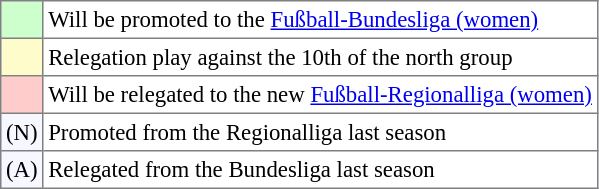<table bgcolor="#f7f8ff" cellpadding="3" cellspacing="0" border="1" style="font-size: 95%; border: gray solid 1px; border-collapse: collapse;text-align:center;">
<tr>
<td style="background:#ccffcc;" width="20"></td>
<td bgcolor="#ffffff" align="left">Will be promoted to the <a href='#'>Fußball-Bundesliga (women)</a></td>
</tr>
<tr>
<td style="background: #FFFCCC" width="20"></td>
<td bgcolor="#ffffff" align="left">Relegation play against the 10th of the north group</td>
</tr>
<tr>
<td style="background: #FFCCCC" width="20"></td>
<td bgcolor="#ffffff" align="left">Will be relegated to the new <a href='#'>Fußball-Regionalliga (women)</a></td>
</tr>
<tr>
<td style="background: "#ffffff" width="20">(N)</td>
<td bgcolor="#ffffff" align="left">Promoted from the Regionalliga last season</td>
</tr>
<tr>
<td style="background: "#ffffff" width="20">(A)</td>
<td bgcolor="#ffffff" align="left">Relegated from the Bundesliga last season</td>
</tr>
</table>
